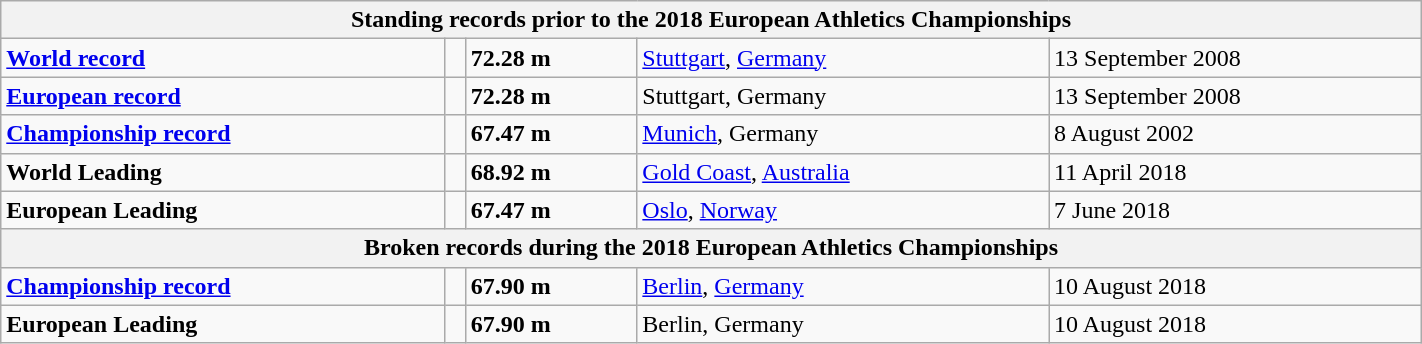<table class="wikitable" width=75%>
<tr>
<th colspan="5">Standing records prior to the 2018 European Athletics Championships</th>
</tr>
<tr>
<td><strong><a href='#'>World record</a></strong></td>
<td></td>
<td><strong>72.28 m</strong></td>
<td><a href='#'>Stuttgart</a>, <a href='#'>Germany</a></td>
<td>13 September 2008</td>
</tr>
<tr>
<td><strong><a href='#'>European record</a></strong></td>
<td></td>
<td><strong>72.28 m</strong></td>
<td>Stuttgart, Germany</td>
<td>13 September 2008</td>
</tr>
<tr>
<td><strong><a href='#'>Championship record</a></strong></td>
<td></td>
<td><strong>67.47 m</strong></td>
<td><a href='#'>Munich</a>, Germany</td>
<td>8 August 2002</td>
</tr>
<tr>
<td><strong>World Leading</strong></td>
<td></td>
<td><strong>68.92  m</strong></td>
<td><a href='#'>Gold Coast</a>, <a href='#'>Australia</a></td>
<td>11 April 2018</td>
</tr>
<tr>
<td><strong>European Leading</strong></td>
<td></td>
<td><strong> 67.47  m</strong></td>
<td><a href='#'>Oslo</a>, <a href='#'>Norway</a></td>
<td>7 June 2018</td>
</tr>
<tr>
<th colspan="5">Broken records during the 2018 European Athletics Championships</th>
</tr>
<tr>
<td><strong><a href='#'>Championship record</a></strong></td>
<td></td>
<td><strong>67.90 m</strong></td>
<td><a href='#'>Berlin</a>, <a href='#'>Germany</a></td>
<td>10 August 2018</td>
</tr>
<tr>
<td><strong>European Leading</strong></td>
<td></td>
<td><strong>67.90 m</strong></td>
<td>Berlin, Germany</td>
<td>10 August 2018</td>
</tr>
</table>
